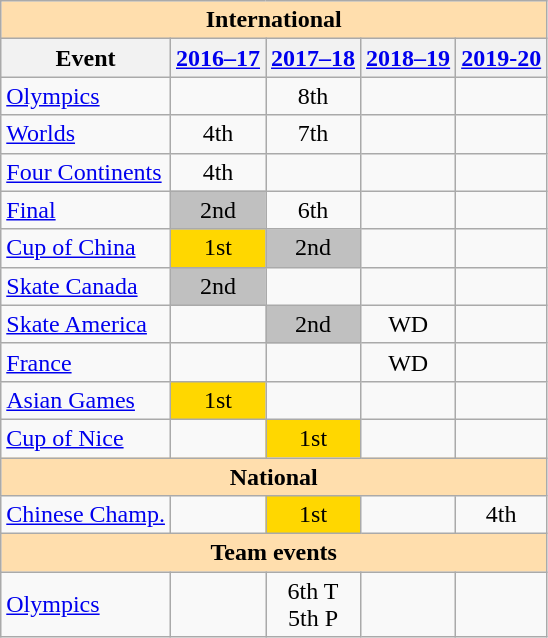<table class="wikitable" style="text-align:center">
<tr>
<th colspan="5" style="background-color: #ffdead; " align="center"><strong>International</strong></th>
</tr>
<tr>
<th>Event</th>
<th><a href='#'>2016–17</a></th>
<th><a href='#'>2017–18</a></th>
<th><a href='#'>2018–19</a></th>
<th><a href='#'>2019-20</a></th>
</tr>
<tr>
<td align=left><a href='#'>Olympics</a></td>
<td></td>
<td>8th</td>
<td></td>
<td></td>
</tr>
<tr>
<td align=left><a href='#'>Worlds</a></td>
<td>4th</td>
<td>7th</td>
<td></td>
<td></td>
</tr>
<tr>
<td align=left><a href='#'>Four Continents</a></td>
<td>4th</td>
<td></td>
<td></td>
<td></td>
</tr>
<tr>
<td align=left> <a href='#'>Final</a></td>
<td bgcolor=silver>2nd</td>
<td>6th</td>
<td></td>
<td></td>
</tr>
<tr>
<td align=left> <a href='#'>Cup of China</a></td>
<td bgcolor=gold>1st</td>
<td bgcolor=silver>2nd</td>
<td></td>
<td></td>
</tr>
<tr>
<td align=left> <a href='#'>Skate Canada</a></td>
<td bgcolor=silver>2nd</td>
<td></td>
<td></td>
<td></td>
</tr>
<tr>
<td align=left> <a href='#'>Skate America</a></td>
<td></td>
<td bgcolor=silver>2nd</td>
<td>WD</td>
<td></td>
</tr>
<tr>
<td align=left> <a href='#'>France</a></td>
<td></td>
<td></td>
<td>WD</td>
<td></td>
</tr>
<tr>
<td align="left"><a href='#'>Asian Games</a></td>
<td bgcolor="gold">1st</td>
<td></td>
<td></td>
<td></td>
</tr>
<tr>
<td align="left"><a href='#'>Cup of Nice</a></td>
<td></td>
<td bgcolor="gold">1st</td>
<td></td>
<td></td>
</tr>
<tr>
<th colspan="5" style="background-color: #ffdead; " align="center"><strong>National</strong></th>
</tr>
<tr>
<td align="left"><a href='#'>Chinese Champ.</a></td>
<td></td>
<td bgcolor="gold">1st</td>
<td></td>
<td>4th</td>
</tr>
<tr>
<th colspan="5" style="background-color: #ffdead; " align="center">Team events</th>
</tr>
<tr>
<td align=left><a href='#'>Olympics</a></td>
<td></td>
<td>6th T <br> 5th P</td>
<td></td>
</tr>
</table>
